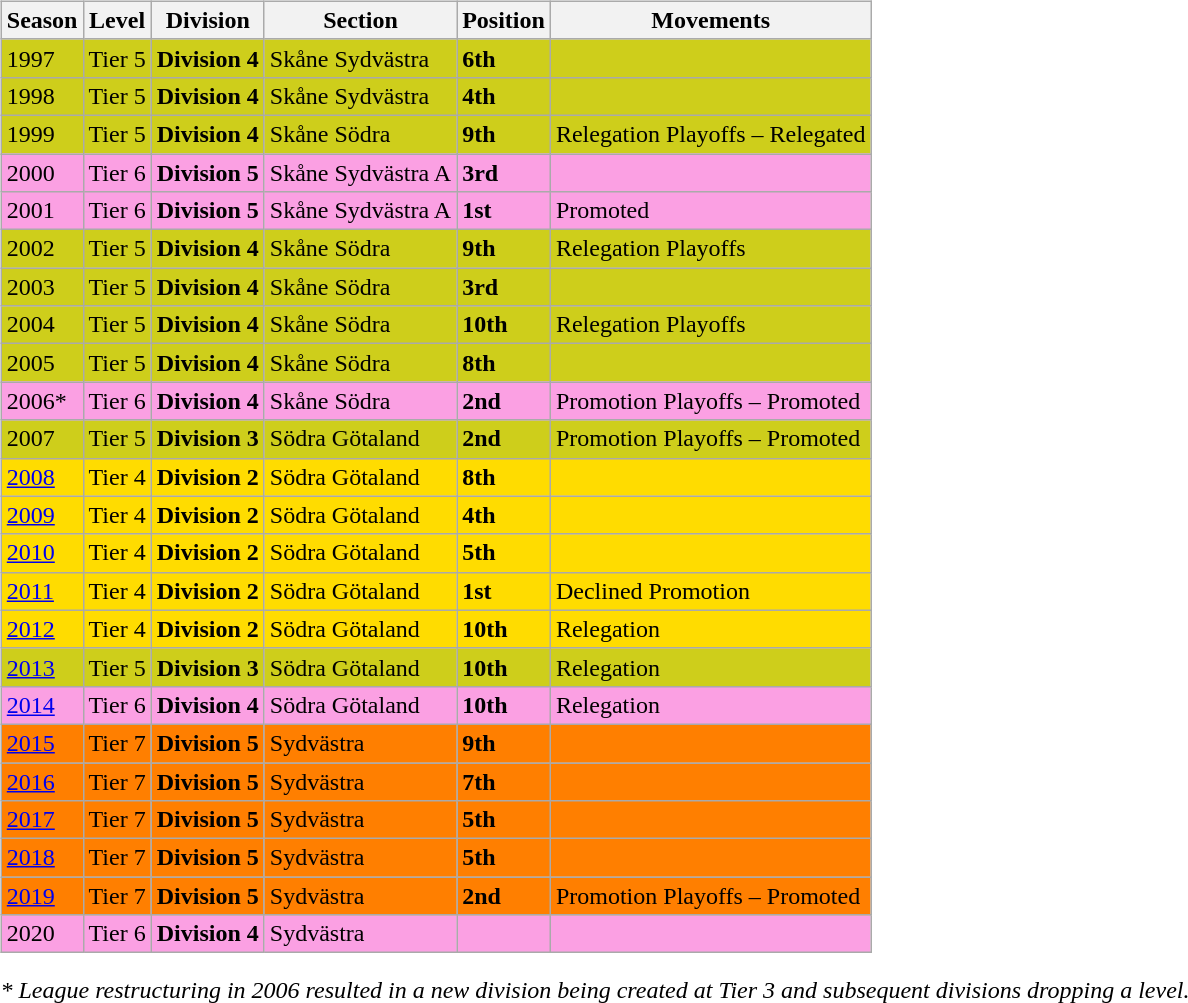<table>
<tr>
<td valign="top" width=0%><br><table class="wikitable">
<tr style="background:#f0f6fa;">
<th><strong>Season</strong></th>
<th><strong>Level</strong></th>
<th><strong>Division</strong></th>
<th><strong>Section</strong></th>
<th><strong>Position</strong></th>
<th><strong>Movements</strong></th>
</tr>
<tr>
<td style="background:#CECE1B;">1997</td>
<td style="background:#CECE1B;">Tier 5</td>
<td style="background:#CECE1B;"><strong>Division 4</strong></td>
<td style="background:#CECE1B;">Skåne Sydvästra</td>
<td style="background:#CECE1B;"><strong>6th</strong></td>
<td style="background:#CECE1B;"></td>
</tr>
<tr>
<td style="background:#CECE1B;">1998</td>
<td style="background:#CECE1B;">Tier 5</td>
<td style="background:#CECE1B;"><strong>Division 4</strong></td>
<td style="background:#CECE1B;">Skåne Sydvästra</td>
<td style="background:#CECE1B;"><strong>4th</strong></td>
<td style="background:#CECE1B;"></td>
</tr>
<tr>
<td style="background:#CECE1B;">1999</td>
<td style="background:#CECE1B;">Tier 5</td>
<td style="background:#CECE1B;"><strong>Division 4</strong></td>
<td style="background:#CECE1B;">Skåne Södra</td>
<td style="background:#CECE1B;"><strong>9th</strong></td>
<td style="background:#CECE1B;">Relegation Playoffs – Relegated</td>
</tr>
<tr>
<td style="background:#FBA0E3;">2000</td>
<td style="background:#FBA0E3;">Tier 6</td>
<td style="background:#FBA0E3;"><strong>Division 5</strong></td>
<td style="background:#FBA0E3;">Skåne Sydvästra A</td>
<td style="background:#FBA0E3;"><strong>3rd</strong></td>
<td style="background:#FBA0E3;"></td>
</tr>
<tr>
<td style="background:#FBA0E3;">2001</td>
<td style="background:#FBA0E3;">Tier 6</td>
<td style="background:#FBA0E3;"><strong>Division 5</strong></td>
<td style="background:#FBA0E3;">Skåne Sydvästra A</td>
<td style="background:#FBA0E3;"><strong>1st</strong></td>
<td style="background:#FBA0E3;">Promoted</td>
</tr>
<tr>
<td style="background:#CECE1B;">2002</td>
<td style="background:#CECE1B;">Tier 5</td>
<td style="background:#CECE1B;"><strong>Division 4</strong></td>
<td style="background:#CECE1B;">Skåne Södra</td>
<td style="background:#CECE1B;"><strong>9th</strong></td>
<td style="background:#CECE1B;">Relegation Playoffs</td>
</tr>
<tr>
<td style="background:#CECE1B;">2003</td>
<td style="background:#CECE1B;">Tier 5</td>
<td style="background:#CECE1B;"><strong>Division 4</strong></td>
<td style="background:#CECE1B;">Skåne Södra</td>
<td style="background:#CECE1B;"><strong>3rd</strong></td>
<td style="background:#CECE1B;"></td>
</tr>
<tr>
<td style="background:#CECE1B;">2004</td>
<td style="background:#CECE1B;">Tier 5</td>
<td style="background:#CECE1B;"><strong>Division 4</strong></td>
<td style="background:#CECE1B;">Skåne Södra</td>
<td style="background:#CECE1B;"><strong>10th</strong></td>
<td style="background:#CECE1B;">Relegation Playoffs</td>
</tr>
<tr>
<td style="background:#CECE1B;">2005</td>
<td style="background:#CECE1B;">Tier 5</td>
<td style="background:#CECE1B;"><strong>Division 4</strong></td>
<td style="background:#CECE1B;">Skåne Södra</td>
<td style="background:#CECE1B;"><strong>8th</strong></td>
<td style="background:#CECE1B;"></td>
</tr>
<tr>
<td style="background:#FBA0E3;">2006*</td>
<td style="background:#FBA0E3;">Tier 6</td>
<td style="background:#FBA0E3;"><strong>Division 4</strong></td>
<td style="background:#FBA0E3;">Skåne Södra</td>
<td style="background:#FBA0E3;"><strong>2nd</strong></td>
<td style="background:#FBA0E3;">Promotion Playoffs – Promoted</td>
</tr>
<tr>
<td style="background:#CECE1B;">2007</td>
<td style="background:#CECE1B;">Tier 5</td>
<td style="background:#CECE1B;"><strong>Division 3</strong></td>
<td style="background:#CECE1B;">Södra Götaland</td>
<td style="background:#CECE1B;"><strong>2nd</strong></td>
<td style="background:#CECE1B;">Promotion Playoffs – Promoted</td>
</tr>
<tr>
<td style="background:#ffdc00;"><a href='#'>2008</a></td>
<td style="background:#ffdc00;">Tier 4</td>
<td style="background:#ffdc00;"><strong>Division 2</strong></td>
<td style="background:#ffdc00;">Södra Götaland</td>
<td style="background:#ffdc00;"><strong>8th</strong></td>
<td style="background:#ffdc00;"></td>
</tr>
<tr>
<td style="background:#ffdc00;"><a href='#'>2009</a></td>
<td style="background:#ffdc00;">Tier 4</td>
<td style="background:#ffdc00;"><strong>Division 2</strong></td>
<td style="background:#ffdc00;">Södra Götaland</td>
<td style="background:#ffdc00;"><strong>4th</strong></td>
<td style="background:#ffdc00;"></td>
</tr>
<tr>
<td style="background:#FFDC00;"><a href='#'>2010</a></td>
<td style="background:#FFDC00;">Tier 4</td>
<td style="background:#FFDC00;"><strong>Division 2</strong></td>
<td style="background:#FFDC00;">Södra Götaland</td>
<td style="background:#FFDC00;"><strong>5th</strong></td>
<td style="background:#FFDC00;"></td>
</tr>
<tr>
<td style="background:#FFDC00;"><a href='#'>2011</a></td>
<td style="background:#FFDC00;">Tier 4</td>
<td style="background:#FFDC00;"><strong>Division 2</strong></td>
<td style="background:#FFDC00;">Södra Götaland</td>
<td style="background:#FFDC00;"><strong>1st</strong></td>
<td style="background:#FFDC00;">Declined Promotion</td>
</tr>
<tr>
<td style="background:#FFDC00;"><a href='#'>2012</a></td>
<td style="background:#FFDC00;">Tier 4</td>
<td style="background:#FFDC00;"><strong>Division 2</strong></td>
<td style="background:#FFDC00;">Södra Götaland</td>
<td style="background:#FFDC00;"><strong>10th</strong></td>
<td style="background:#FFDC00;">Relegation</td>
</tr>
<tr>
<td style="background:#CECE1B;"><a href='#'>2013</a></td>
<td style="background:#CECE1B;">Tier 5</td>
<td style="background:#CECE1B;"><strong>Division 3</strong></td>
<td style="background:#CECE1B;">Södra Götaland</td>
<td style="background:#CECE1B;"><strong>10th</strong></td>
<td style="background:#CECE1B;">Relegation</td>
</tr>
<tr>
<td style="background:#FBA0E3;"><a href='#'>2014</a></td>
<td style="background:#FBA0E3;">Tier 6</td>
<td style="background:#FBA0E3;"><strong>Division 4</strong></td>
<td style="background:#FBA0E3;">Södra Götaland</td>
<td style="background:#FBA0E3;"><strong>10th</strong></td>
<td style="background:#FBA0E3;">Relegation</td>
</tr>
<tr>
<td style="background:#FF7F00;"><a href='#'>2015</a></td>
<td style="background:#FF7F00;">Tier 7</td>
<td style="background:#FF7F00;"><strong>Division 5</strong></td>
<td style="background:#FF7F00;">Sydvästra</td>
<td style="background:#FF7F00;"><strong>9th</strong></td>
<td style="background:#FF7F00;"></td>
</tr>
<tr>
<td style="background:#FF7F00;"><a href='#'>2016</a></td>
<td style="background:#FF7F00;">Tier 7</td>
<td style="background:#FF7F00;"><strong>Division 5</strong></td>
<td style="background:#FF7F00;">Sydvästra</td>
<td style="background:#FF7F00;"><strong>7th</strong></td>
<td style="background:#FF7F00;"></td>
</tr>
<tr>
<td style="background:#FF7F00;"><a href='#'>2017</a></td>
<td style="background:#FF7F00;">Tier 7</td>
<td style="background:#FF7F00;"><strong>Division 5</strong></td>
<td style="background:#FF7F00;">Sydvästra</td>
<td style="background:#FF7F00;"><strong>5th</strong></td>
<td style="background:#FF7F00;"></td>
</tr>
<tr>
<td style="background:#FF7F00;"><a href='#'>2018</a></td>
<td style="background:#FF7F00;">Tier 7</td>
<td style="background:#FF7F00;"><strong>Division 5</strong></td>
<td style="background:#FF7F00;">Sydvästra</td>
<td style="background:#FF7F00;"><strong>5th</strong></td>
<td style="background:#FF7F00;"></td>
</tr>
<tr>
<td style="background:#FF7F00;"><a href='#'>2019</a></td>
<td style="background:#FF7F00;">Tier 7</td>
<td style="background:#FF7F00;"><strong>Division 5</strong></td>
<td style="background:#FF7F00;">Sydvästra</td>
<td style="background:#FF7F00;"><strong>2nd</strong></td>
<td style="background:#FF7F00;">Promotion Playoffs – Promoted</td>
</tr>
<tr>
<td style="background:#FBA0E3;">2020</td>
<td style="background:#FBA0E3;">Tier 6</td>
<td style="background:#FBA0E3;"><strong>Division 4</strong></td>
<td style="background:#FBA0E3;">Sydvästra</td>
<td style="background:#FBA0E3;"></td>
<td style="background:#FBA0E3;"></td>
</tr>
</table>
<em>* League restructuring in 2006 resulted in a new division being created at Tier 3 and subsequent divisions dropping a level.</em> 

</td>
</tr>
</table>
